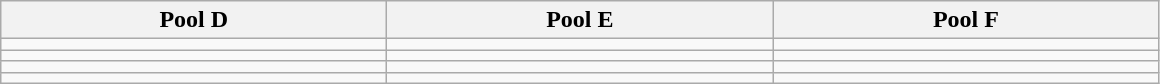<table class="wikitable">
<tr>
<th width=250>Pool D</th>
<th width=250>Pool E</th>
<th width=250>Pool F</th>
</tr>
<tr>
<td></td>
<td></td>
<td></td>
</tr>
<tr>
<td></td>
<td></td>
<td></td>
</tr>
<tr>
<td></td>
<td></td>
<td></td>
</tr>
<tr>
<td></td>
<td></td>
<td></td>
</tr>
</table>
